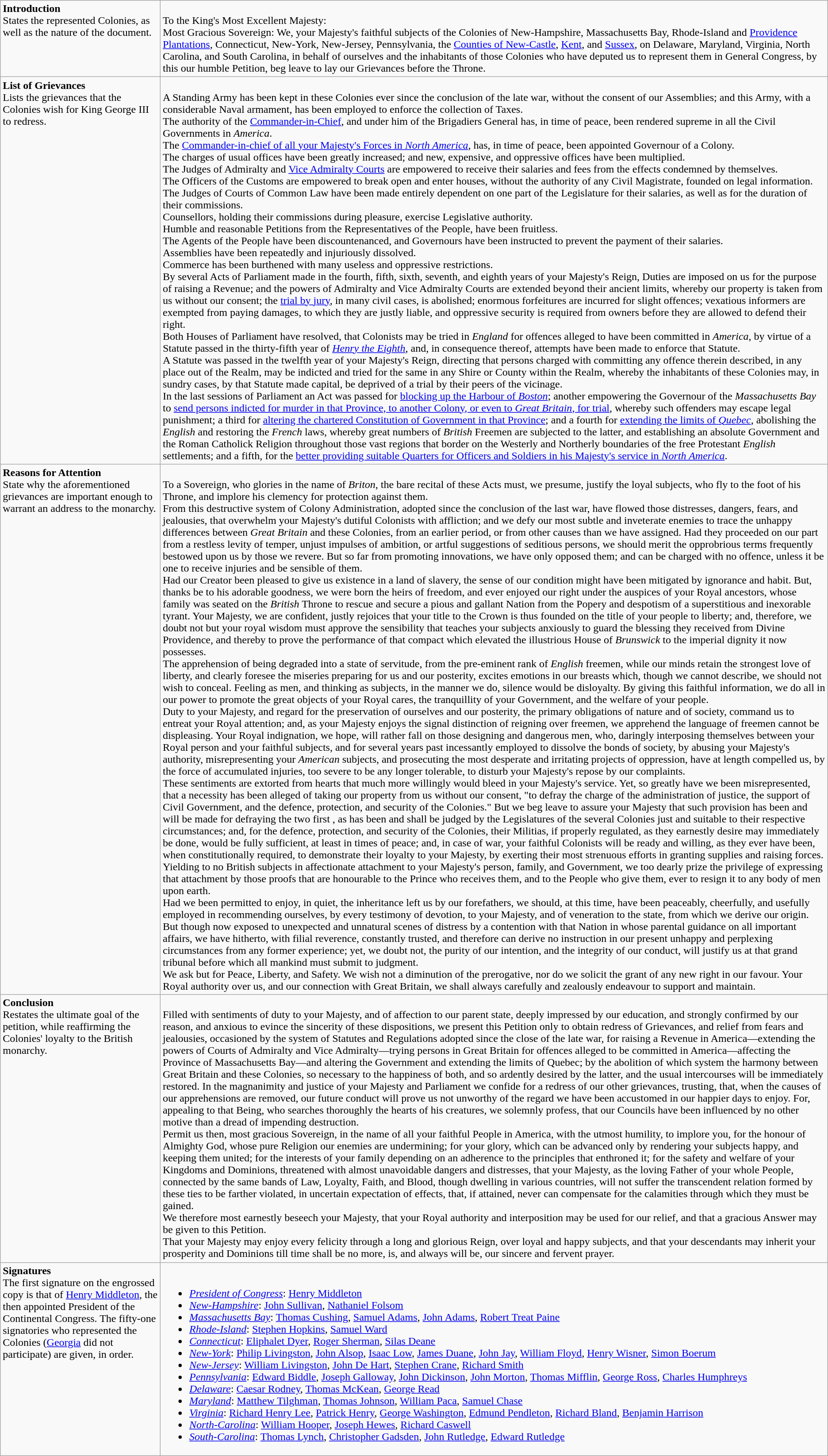<table class="wikitable">
<tr>
<td valign=top><strong>Introduction</strong><br>States the represented Colonies, as well as the nature of the document.</td>
<td style="font-style:"><br>To the King's Most Excellent Majesty:<br>Most Gracious Sovereign: We, your Majesty's faithful subjects of the Colonies of New-Hampshire, Massachusetts Bay, Rhode-Island and <a href='#'>Providence Plantations</a>, Connecticut, New-York, New-Jersey, Pennsylvania, the <a href='#'>Counties of New-Castle</a>, <a href='#'>Kent</a>, and <a href='#'>Sussex</a>, on Delaware, Maryland, Virginia, North Carolina, and South Carolina, in behalf of ourselves and the inhabitants of those Colonies who have deputed us to represent them in General Congress, by this our humble Petition, beg leave to lay our Grievances before the Throne.</td>
</tr>
<tr>
<td valign=top><strong>List of Grievances</strong><br>Lists the grievances that the Colonies wish for King George III to redress.</td>
<td style="font-style:"><br>A Standing Army has been kept in these Colonies ever since the conclusion of the late war, without the consent of our Assemblies; and this Army, with a considerable Naval armament, has been employed to enforce the collection of Taxes.<br>The authority of the <a href='#'>Commander-in-Chief</a>, and under him of the Brigadiers General has, in time of peace, been rendered supreme in all the Civil Governments in <em>America</em>.<br>The <a href='#'>Commander-in-chief of all your Majesty's Forces in <em>North America</em></a>, has, in time of peace, been appointed Governour of a Colony.<br>The charges of usual offices have been greatly increased; and new, expensive, and oppressive offices have been multiplied.<br>The Judges of Admiralty and <a href='#'>Vice Admiralty Courts</a> are empowered to receive their salaries and fees from the effects condemned by themselves.<br>The Officers of the Customs are empowered to break open and enter houses, without the authority of any Civil Magistrate, founded on legal information.<br>The Judges of Courts of Common Law have been made entirely dependent on one part of the Legislature for their salaries, as well as for the duration of their commissions.<br>Counsellors, holding their commissions during pleasure, exercise Legislative authority.<br>Humble and reasonable Petitions from the Representatives of the People, have been fruitless.<br>The Agents of the People have been discountenanced, and Governours have been instructed to prevent the payment of their salaries.<br>Assemblies have been repeatedly and injuriously dissolved.<br>Commerce has been burthened with many useless and oppressive restrictions.<br>By several Acts of Parliament made in the fourth, fifth, sixth, seventh, and eighth years of your Majesty's Reign, Duties are imposed on us for the purpose of raising a Revenue; and the powers of Admiralty and Vice Admiralty Courts are extended beyond their ancient limits, whereby our property is taken from us without our consent; the <a href='#'>trial by jury</a>, in many civil cases, is abolished; enormous forfeitures are incurred for slight offences; vexatious informers are exempted from paying damages, to which they are justly liable, and oppressive security is required from owners before they are allowed to defend their right.<br>Both Houses of Parliament have resolved, that Colonists may be tried in <em>England</em> for offences alleged to have been committed in <em>America</em>, by virtue of a Statute passed in the thirty-fifth year of <em><a href='#'>Henry the Eighth</a></em>, and, in consequence thereof, attempts have been made to enforce that Statute.<br>A Statute was passed in the twelfth year of your Majesty's Reign, directing that persons charged with committing any offence therein described, in any place out of the Realm, may be indicted and tried for the same in any Shire or County within the Realm, whereby the inhabitants of these Colonies may, in sundry cases, by that Statute made capital, be deprived of a trial by their peers of the vicinage.<br>In the last sessions of Parliament an Act was passed for <a href='#'>blocking up the Harbour of <em>Boston</em></a>; another empowering the Governour of the <em>Massachusetts Bay</em> to <a href='#'>send persons indicted for murder in that Province, to another Colony, or even to <em>Great Britain</em>, for trial</a>, whereby such offenders may escape legal punishment; a third for <a href='#'>altering the chartered Constitution of Government in that Province</a>; and a fourth for <a href='#'>extending the limits of <em>Quebec</em></a>, abolishing the <em>English</em> and restoring the <em>French</em> laws, whereby great numbers of <em>British</em> Freemen are subjected to the latter, and establishing an absolute Government and the Roman Catholick Religion throughout those vast regions that border on the Westerly and Northerly boundaries of the free Protestant <em>English</em> settlements; and a fifth, for the <a href='#'>better providing suitable Quarters for Officers and Soldiers in his Majesty's service in <em>North America</em></a>.</td>
</tr>
<tr>
<td valign=top><strong>Reasons for Attention</strong><br>State why the aforementioned grievances are important enough to warrant an address to the monarchy.</td>
<td style="font-style:"><br>To a Sovereign, who glories in the name of <em>Briton</em>, the bare recital of these Acts must, we presume, justify the loyal subjects, who fly to the foot of his Throne, and implore his clemency for protection against them.<br>From this destructive system of Colony Administration, adopted since the conclusion of the last war, have flowed those distresses, dangers, fears, and jealousies, that overwhelm your Majesty's dutiful Colonists with affliction; and we defy our most subtle and inveterate enemies to trace the unhappy differences between <em>Great Britain</em> and these Colonies, from an earlier period, or from other causes than we have assigned. Had they proceeded on our part from a restless levity of temper, unjust impulses of ambition, or artful suggestions of seditious persons, we should merit the opprobrious terms frequently bestowed upon us by those we revere. But so far from promoting innovations, we have only opposed them; and can be charged with no offence, unless it be one to receive injuries and be sensible of them.<br>Had our Creator been pleased to give us existence in a land of slavery, the sense of our condition might have been mitigated by ignorance and habit. But, thanks be to his adorable goodness, we were born the heirs of freedom, and ever enjoyed our right under the auspices of your Royal ancestors, whose family was seated on the <em>British</em> Throne to rescue and secure a pious and gallant Nation from the Popery and despotism of a superstitious and inexorable tyrant. Your Majesty, we are confident, justly rejoices that your title to the Crown is thus founded on the title of your people to liberty; and, therefore, we doubt not but your royal wisdom must approve the sensibility that teaches your subjects anxiously to guard the blessing they received from Divine Providence, and thereby to prove the performance of that compact which elevated the illustrious House of <em>Brunswick</em> to the imperial dignity it now possesses.<br>The apprehension of being degraded into a state of servitude, from the pre-eminent rank of <em>English</em> freemen, while our minds retain the strongest love of liberty, and clearly foresee the miseries preparing for us and our posterity, excites emotions in our breasts which, though we cannot describe, we should not wish to conceal. Feeling as men, and thinking as subjects, in the manner we do, silence would be disloyalty. By giving this faithful information, we do all in our power to promote the great objects of your Royal cares, the tranquillity of your Government, and the welfare of your people.<br>Duty to your Majesty, and regard for the preservation of ourselves and our posterity, the primary obligations of nature and of society, command us to entreat your Royal attention; and, as your Majesty enjoys the signal distinction of reigning over freemen, we apprehend the language of freemen cannot be displeasing. Your Royal indignation, we hope, will rather fall on those designing and dangerous men, who, daringly interposing themselves between your Royal person and your faithful subjects, and for several years past incessantly employed to dissolve the bonds of society, by abusing your Majesty's authority, misrepresenting your <em>American</em> subjects, and prosecuting the most desperate and irritating projects of oppression, have at length compelled us, by the force of accumulated injuries, too severe to be any longer tolerable, to disturb your Majesty's repose by our complaints.<br>These sentiments are extorted from hearts that much more willingly would bleed in your Majesty's service. Yet, so greatly have we been misrepresented, that a necessity has been alleged of taking our property from us without our consent, "to defray the charge of the administration of justice, the support of Civil Government, and the defence, protection, and security of the Colonies." But we beg leave to assure your Majesty that such provision has been and will be made for defraying the two first , as has been and shall be judged by the Legislatures of the several Colonies just and suitable to their respective circumstances; and, for the defence, protection, and security of the Colonies, their Militias, if properly regulated, as they earnestly desire may immediately be done, would be fully sufficient, at least in times of peace; and, in case of war, your faithful Colonists will be ready and willing, as they ever have been, when constitutionally required, to demonstrate their loyalty to your Majesty, by exerting their most strenuous efforts in granting supplies and raising forces.<br>Yielding to no British subjects in affectionate attachment to your Majesty's person, family, and Government, we too dearly prize the privilege of expressing that attachment by those proofs that are honourable to the Prince who receives them, and to the People who give them, ever to resign it to any body of men upon earth.<br>Had we been permitted to enjoy, in quiet, the inheritance left us by our forefathers, we should, at this time, have been peaceably, cheerfully, and usefully employed in recommending ourselves, by every testimony of devotion, to your Majesty, and of veneration to the state, from which we derive our origin. But though now exposed to unexpected and unnatural scenes of distress by a contention with that Nation in whose parental guidance on all important affairs, we have hitherto, with filial reverence, constantly trusted, and therefore can derive no instruction in our present unhappy and perplexing circumstances from any former experience; yet, we doubt not, the purity of our intention, and the integrity of our conduct, will justify us at that grand tribunal before which all mankind must submit to judgment.<br>We ask but for Peace, Liberty, and Safety. We wish not a diminution of the prerogative, nor do we solicit the grant of any new right in our favour. Your Royal authority over us, and our connection with Great Britain, we shall always carefully and zealously endeavour to support and maintain.</td>
</tr>
<tr>
<td valign=top><strong>Conclusion</strong><br>Restates the ultimate goal of the petition, while reaffirming the Colonies' loyalty to the British monarchy.</td>
<td style="font-style:"><br>Filled with sentiments of duty to your Majesty, and of affection to our parent state, deeply impressed by our education, and strongly confirmed by our reason, and anxious to evince the sincerity of these dispositions, we present this Petition only to obtain redress of Grievances, and relief from fears and jealousies, occasioned by the system of Statutes and Regulations adopted since the close of the late war, for raising a Revenue in America—extending the powers of Courts of Admiralty and Vice Admiralty—trying persons in Great Britain for offences alleged to be committed in America—affecting the Province of Massachusetts Bay—and altering the Government and extending the limits of Quebec; by the abolition of which system the harmony between Great Britain and these Colonies, so necessary to the happiness of both, and so ardently desired by the latter, and the usual intercourses will be immediately restored. In the magnanimity and justice of your Majesty and Parliament we confide for a redress of our other grievances, trusting, that, when the causes of our apprehensions are removed, our future conduct will prove us not unworthy of the regard we have been accustomed in our happier days to enjoy. For, appealing to that Being, who searches thoroughly the hearts of his creatures, we solemnly profess, that our Councils have been influenced by no other motive than a dread of impending destruction.<br>Permit us then, most gracious Sovereign, in the name of all your faithful People in America, with the utmost humility, to implore you, for the honour of Almighty God, whose pure Religion our enemies are undermining; for your glory, which can be advanced only by rendering your subjects happy, and keeping them united; for the interests of your family depending on an adherence to the principles that enthroned it; for the safety and welfare of your Kingdoms and Dominions, threatened with almost unavoidable dangers and distresses, that your Majesty, as the loving Father of your whole People, connected by the same bands of Law, Loyalty, Faith, and Blood, though dwelling in various countries, will not suffer the transcendent relation formed by these ties to be farther violated, in uncertain expectation of effects, that, if attained, never can compensate for the calamities through which they must be gained.<br>We therefore most earnestly beseech your Majesty, that your Royal authority and interposition may be used for our relief, and that a gracious Answer may be given to this Petition.<br>That your Majesty may enjoy every felicity through a long and glorious Reign, over loyal and happy subjects, and that your descendants may inherit your prosperity and Dominions till time shall be no more, is, and always will be, our sincere and fervent prayer.</td>
</tr>
<tr>
<td valign=top><strong>Signatures</strong><br>The first signature on the engrossed copy is that of <a href='#'>Henry Middleton</a>, the then appointed President of the Continental Congress. The fifty-one signatories who represented the Colonies (<a href='#'>Georgia</a> did not participate) are given, in order.</td>
<td><br><ul><li><em><a href='#'>President of Congress</a></em>: <a href='#'>Henry Middleton</a></li><li><em><a href='#'>New-Hampshire</a></em>: <a href='#'>John Sullivan</a>, <a href='#'>Nathaniel Folsom</a></li><li><em><a href='#'>Massachusetts Bay</a></em>: <a href='#'>Thomas Cushing</a>, <a href='#'>Samuel Adams</a>, <a href='#'>John Adams</a>, <a href='#'>Robert Treat Paine</a></li><li><em><a href='#'>Rhode-Island</a></em>:  <a href='#'>Stephen Hopkins</a>, <a href='#'>Samuel Ward</a></li><li><em><a href='#'>Connecticut</a></em>: <a href='#'>Eliphalet Dyer</a>, <a href='#'>Roger Sherman</a>, <a href='#'>Silas Deane</a></li><li><em><a href='#'>New-York</a></em>: <a href='#'>Philip Livingston</a>, <a href='#'>John Alsop</a>, <a href='#'>Isaac Low</a>, <a href='#'>James Duane</a>, <a href='#'>John Jay</a>, <a href='#'>William Floyd</a>, <a href='#'>Henry Wisner</a>, <a href='#'>Simon Boerum</a></li><li><em><a href='#'>New-Jersey</a></em>: <a href='#'>William Livingston</a>,  <a href='#'>John De Hart</a>, <a href='#'>Stephen Crane</a>, <a href='#'>Richard Smith</a></li><li><em><a href='#'>Pennsylvania</a></em>: <a href='#'>Edward Biddle</a>, <a href='#'>Joseph Galloway</a>, <a href='#'>John Dickinson</a>, <a href='#'>John Morton</a>, <a href='#'>Thomas Mifflin</a>, <a href='#'>George Ross</a>, <a href='#'>Charles Humphreys</a></li><li><em><a href='#'>Delaware</a></em>: <a href='#'>Caesar Rodney</a>, <a href='#'>Thomas McKean</a>, <a href='#'>George Read</a></li><li><em><a href='#'>Maryland</a></em>: <a href='#'>Matthew Tilghman</a>, <a href='#'>Thomas Johnson</a>, <a href='#'>William Paca</a>, <a href='#'>Samuel Chase</a></li><li><em><a href='#'>Virginia</a></em>: <a href='#'>Richard Henry Lee</a>, <a href='#'>Patrick Henry</a>, <a href='#'>George Washington</a>, <a href='#'>Edmund Pendleton</a>, <a href='#'>Richard Bland</a>, <a href='#'>Benjamin Harrison</a></li><li><em><a href='#'>North-Carolina</a></em>: <a href='#'>William Hooper</a>, <a href='#'>Joseph Hewes</a>, <a href='#'>Richard Caswell</a></li><li><em><a href='#'>South-Carolina</a></em>: <a href='#'>Thomas Lynch</a>, <a href='#'>Christopher Gadsden</a>, <a href='#'>John Rutledge</a>, <a href='#'>Edward Rutledge</a></li></ul></td>
</tr>
</table>
